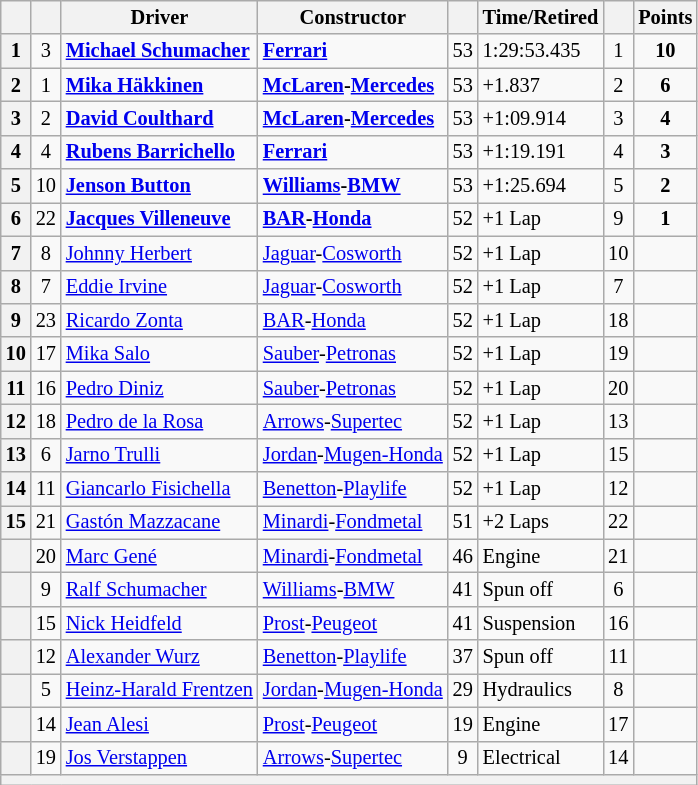<table class="wikitable sortable" style="font-size: 85%;">
<tr>
<th scope="col"></th>
<th scope="col"></th>
<th scope="col">Driver</th>
<th scope="col">Constructor</th>
<th scope="col" class="unsortable"></th>
<th scope="col" class="unsortable">Time/Retired</th>
<th scope="col"></th>
<th scope="col">Points</th>
</tr>
<tr>
<th scope="row">1</th>
<td align="center">3</td>
<td data-sort-value="SCH1"> <strong><a href='#'>Michael Schumacher</a></strong></td>
<td><strong><a href='#'>Ferrari</a></strong></td>
<td align="center">53</td>
<td>1:29:53.435</td>
<td align="center">1</td>
<td align="center"><strong>10</strong></td>
</tr>
<tr>
<th scope="row">2</th>
<td align="center">1</td>
<td data-sort-value="HAK"> <strong><a href='#'>Mika Häkkinen</a></strong></td>
<td><strong><a href='#'>McLaren</a>-<a href='#'>Mercedes</a></strong></td>
<td align="center">53</td>
<td>+1.837</td>
<td align="center">2</td>
<td align="center"><strong>6</strong></td>
</tr>
<tr>
<th scope="row">3</th>
<td align="center">2</td>
<td data-sort-value="COU"> <strong><a href='#'>David Coulthard</a></strong></td>
<td><strong><a href='#'>McLaren</a>-<a href='#'>Mercedes</a></strong></td>
<td align="center">53</td>
<td>+1:09.914</td>
<td align="center">3</td>
<td align="center"><strong>4</strong></td>
</tr>
<tr>
<th scope="row">4</th>
<td align="center">4</td>
<td data-sort-value="BAR"> <strong><a href='#'>Rubens Barrichello</a></strong></td>
<td><strong><a href='#'>Ferrari</a></strong></td>
<td align="center">53</td>
<td>+1:19.191</td>
<td align="center">4</td>
<td align="center"><strong>3</strong></td>
</tr>
<tr>
<th scope="row">5</th>
<td align="center">10</td>
<td data-sort-value="BUT"> <strong><a href='#'>Jenson Button</a></strong></td>
<td><strong><a href='#'>Williams</a>-<a href='#'>BMW</a></strong></td>
<td align="center">53</td>
<td>+1:25.694</td>
<td align="center">5</td>
<td align="center"><strong>2</strong></td>
</tr>
<tr>
<th scope="row">6</th>
<td align="center">22</td>
<td data-sort-value="VIL"> <strong><a href='#'>Jacques Villeneuve</a></strong></td>
<td><strong><a href='#'>BAR</a>-<a href='#'>Honda</a></strong></td>
<td align="center">52</td>
<td>+1 Lap</td>
<td align="center">9</td>
<td align="center"><strong>1</strong></td>
</tr>
<tr>
<th scope="row">7</th>
<td align="center">8</td>
<td data-sort-value="HER"> <a href='#'>Johnny Herbert</a></td>
<td><a href='#'>Jaguar</a>-<a href='#'>Cosworth</a></td>
<td align="center">52</td>
<td>+1 Lap</td>
<td align="center">10</td>
<td> </td>
</tr>
<tr>
<th scope="row">8</th>
<td align="center">7</td>
<td data-sort-value="IRV"> <a href='#'>Eddie Irvine</a></td>
<td><a href='#'>Jaguar</a>-<a href='#'>Cosworth</a></td>
<td align="center">52</td>
<td>+1 Lap</td>
<td align="center">7</td>
<td> </td>
</tr>
<tr>
<th scope="row">9</th>
<td align="center">23</td>
<td data-sort-value="ZON"> <a href='#'>Ricardo Zonta</a></td>
<td><a href='#'>BAR</a>-<a href='#'>Honda</a></td>
<td align="center">52</td>
<td>+1 Lap</td>
<td align="center">18</td>
<td> </td>
</tr>
<tr>
<th scope="row">10</th>
<td align="center">17</td>
<td data-sort-value="SAL"> <a href='#'>Mika Salo</a></td>
<td><a href='#'>Sauber</a>-<a href='#'>Petronas</a></td>
<td align="center">52</td>
<td>+1 Lap</td>
<td align="center">19</td>
<td> </td>
</tr>
<tr>
<th scope="row">11</th>
<td align="center">16</td>
<td data-sort-value="DIN"> <a href='#'>Pedro Diniz</a></td>
<td><a href='#'>Sauber</a>-<a href='#'>Petronas</a></td>
<td align="center">52</td>
<td>+1 Lap</td>
<td align="center">20</td>
<td> </td>
</tr>
<tr>
<th scope="row">12</th>
<td align="center">18</td>
<td data-sort-value="DEL"> <a href='#'>Pedro de la Rosa</a></td>
<td><a href='#'>Arrows</a>-<a href='#'>Supertec</a></td>
<td align="center">52</td>
<td>+1 Lap</td>
<td align="center">13</td>
<td> </td>
</tr>
<tr>
<th scope="row">13</th>
<td align="center">6</td>
<td data-sort-value="TRU"> <a href='#'>Jarno Trulli</a></td>
<td><a href='#'>Jordan</a>-<a href='#'>Mugen-Honda</a></td>
<td align="center">52</td>
<td>+1 Lap</td>
<td align="center">15</td>
<td> </td>
</tr>
<tr>
<th scope="row">14</th>
<td align="center">11</td>
<td data-sort-value="FIS"> <a href='#'>Giancarlo Fisichella</a></td>
<td><a href='#'>Benetton</a>-<a href='#'>Playlife</a></td>
<td align="center">52</td>
<td>+1 Lap</td>
<td align="center">12</td>
<td> </td>
</tr>
<tr>
<th scope="row">15</th>
<td align="center">21</td>
<td data-sort-value="MAZ"> <a href='#'>Gastón Mazzacane</a></td>
<td><a href='#'>Minardi</a>-<a href='#'>Fondmetal</a></td>
<td align="center">51</td>
<td>+2 Laps</td>
<td align="center">22</td>
<td> </td>
</tr>
<tr>
<th scope="row" data-sort-value=16"></th>
<td align="center">20</td>
<td data-sort-value=GEN"> <a href='#'>Marc Gené</a></td>
<td><a href='#'>Minardi</a>-<a href='#'>Fondmetal</a></td>
<td align="center">46</td>
<td>Engine</td>
<td align="center">21</td>
<td> </td>
</tr>
<tr>
<th scope="row" data-sort-value="17"></th>
<td align="center">9</td>
<td data-sort-value=SCH2"> <a href='#'>Ralf Schumacher</a></td>
<td><a href='#'>Williams</a>-<a href='#'>BMW</a></td>
<td align="center">41</td>
<td>Spun off</td>
<td align="center">6</td>
<td> </td>
</tr>
<tr>
<th scope="row" data-sort-value="18"></th>
<td align="center">15</td>
<td data-sort-value="HEI"> <a href='#'>Nick Heidfeld</a></td>
<td><a href='#'>Prost</a>-<a href='#'>Peugeot</a></td>
<td align="center">41</td>
<td>Suspension</td>
<td align="center">16</td>
<td> </td>
</tr>
<tr>
<th scope="row" data-sort-value="19"></th>
<td align="center">12</td>
<td data-sort-value="WUR"> <a href='#'>Alexander Wurz</a></td>
<td><a href='#'>Benetton</a>-<a href='#'>Playlife</a></td>
<td align="center">37</td>
<td>Spun off</td>
<td align="center">11</td>
<td> </td>
</tr>
<tr>
<th scope="row" data-sort-value="20"></th>
<td align="center">5</td>
<td data-sort-value="FRE"> <a href='#'>Heinz-Harald Frentzen</a></td>
<td><a href='#'>Jordan</a>-<a href='#'>Mugen-Honda</a></td>
<td align="center">29</td>
<td>Hydraulics</td>
<td align="center">8</td>
<td> </td>
</tr>
<tr>
<th scope="row" data-sort-value="21"></th>
<td align="center">14</td>
<td data-sort-value="ALE"> <a href='#'>Jean Alesi</a></td>
<td><a href='#'>Prost</a>-<a href='#'>Peugeot</a></td>
<td align="center">19</td>
<td>Engine</td>
<td align="center">17</td>
<td> </td>
</tr>
<tr>
<th scope="row" data-sort-value="22"></th>
<td align="center">19</td>
<td data-sort-value="VER"> <a href='#'>Jos Verstappen</a></td>
<td><a href='#'>Arrows</a>-<a href='#'>Supertec</a></td>
<td align="center">9</td>
<td>Electrical</td>
<td align="center">14</td>
<td> </td>
</tr>
<tr class="sortbottom">
<th colspan="8"></th>
</tr>
</table>
